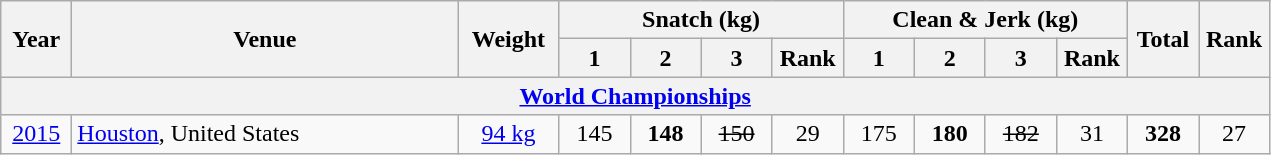<table class = "wikitable" style="text-align:center;">
<tr>
<th rowspan=2 width=40>Year</th>
<th rowspan=2 width=250>Venue</th>
<th rowspan=2 width=60>Weight</th>
<th colspan=4>Snatch (kg)</th>
<th colspan=4>Clean & Jerk (kg)</th>
<th rowspan=2 width=40>Total</th>
<th rowspan=2 width=40>Rank</th>
</tr>
<tr>
<th width=40>1</th>
<th width=40>2</th>
<th width=40>3</th>
<th width=40>Rank</th>
<th width=40>1</th>
<th width=40>2</th>
<th width=40>3</th>
<th width=40>Rank</th>
</tr>
<tr>
<th colspan=13><a href='#'>World Championships</a></th>
</tr>
<tr>
<td><a href='#'>2015</a></td>
<td align=left> <a href='#'>Houston</a>, United States</td>
<td><a href='#'>94 kg</a></td>
<td>145</td>
<td><strong>148</strong></td>
<td><s>150</s></td>
<td>29</td>
<td>175</td>
<td><strong>180</strong></td>
<td><s>182</s></td>
<td>31</td>
<td><strong>328</strong></td>
<td>27</td>
</tr>
</table>
